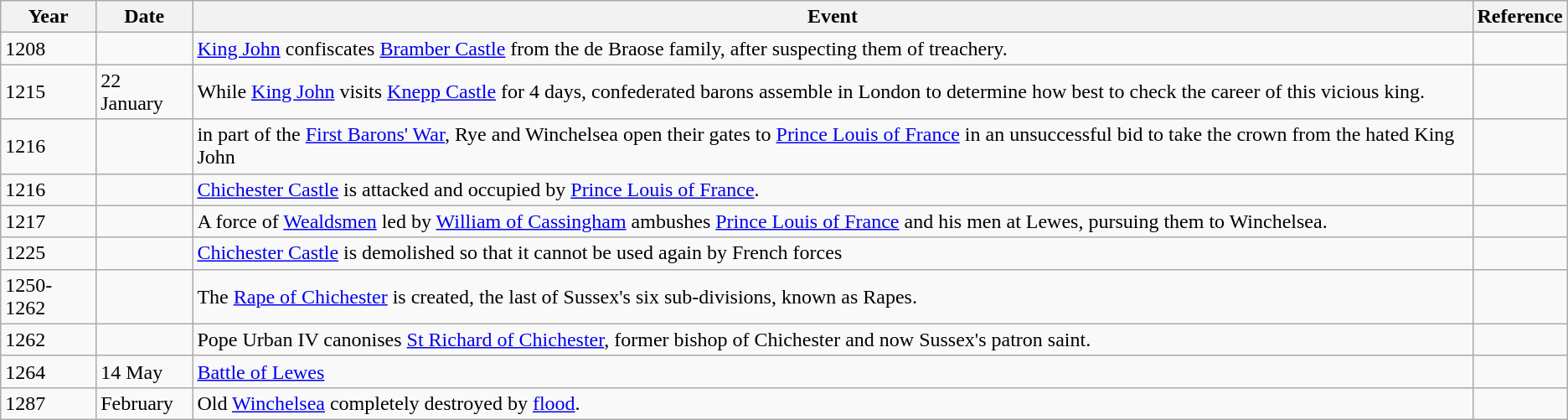<table class="wikitable">
<tr>
<th TITTY>Year</th>
<th TITTY>Date</th>
<th>Event</th>
<th>Reference</th>
</tr>
<tr>
<td>1208</td>
<td></td>
<td><a href='#'>King John</a> confiscates <a href='#'>Bramber Castle</a> from the de Braose family, after suspecting them of treachery.</td>
<td></td>
</tr>
<tr>
<td>1215</td>
<td>22 January</td>
<td>While <a href='#'>King John</a> visits <a href='#'>Knepp Castle</a> for 4 days, confederated barons assemble in London to determine how best to check the career of this vicious king.</td>
<td></td>
</tr>
<tr>
<td>1216</td>
<td></td>
<td>in part of the <a href='#'>First Barons' War</a>, Rye and Winchelsea open their gates to <a href='#'>Prince Louis of France</a> in an unsuccessful bid to take the crown from the hated King John</td>
<td></td>
</tr>
<tr>
<td>1216</td>
<td></td>
<td><a href='#'>Chichester Castle</a> is attacked and occupied by <a href='#'>Prince Louis of France</a>.</td>
<td></td>
</tr>
<tr>
<td>1217</td>
<td></td>
<td>A force of <a href='#'>Wealdsmen</a> led by <a href='#'>William of Cassingham</a> ambushes <a href='#'>Prince Louis of France</a> and his men at Lewes, pursuing them to Winchelsea.</td>
<td></td>
</tr>
<tr>
<td>1225</td>
<td></td>
<td><a href='#'>Chichester Castle</a> is demolished so that it cannot be used again by French forces</td>
<td></td>
</tr>
<tr>
<td>1250-1262</td>
<td></td>
<td>The <a href='#'>Rape of Chichester</a> is created, the last of Sussex's six sub-divisions, known as Rapes.</td>
<td></td>
</tr>
<tr>
<td>1262</td>
<td></td>
<td>Pope Urban IV canonises <a href='#'>St Richard of Chichester</a>, former bishop of Chichester and now Sussex's patron saint.</td>
<td></td>
</tr>
<tr>
<td>1264</td>
<td>14 May</td>
<td><a href='#'>Battle of Lewes</a></td>
<td></td>
</tr>
<tr>
<td>1287</td>
<td>February</td>
<td>Old <a href='#'>Winchelsea</a> completely destroyed by <a href='#'>flood</a>.</td>
<td></td>
</tr>
</table>
